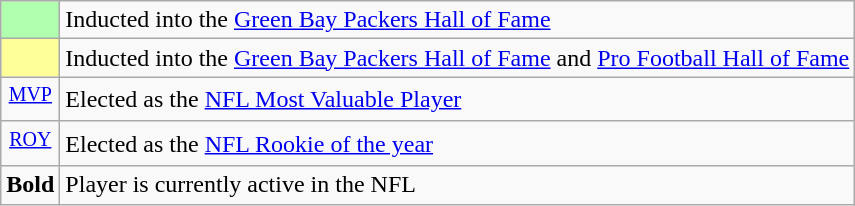<table class="wikitable plainrowheaders" border="1">
<tr>
<td bgcolor="#AFFFAF" align="center"><sup></sup></td>
<td>Inducted into the <a href='#'>Green Bay Packers Hall of Fame</a></td>
</tr>
<tr>
<td bgcolor="#FFFF99" align="center"></td>
<td>Inducted into the <a href='#'>Green Bay Packers Hall of Fame</a> and <a href='#'>Pro Football Hall of Fame</a></td>
</tr>
<tr>
<td align="center"><sup><a href='#'>MVP</a></sup></td>
<td>Elected as the <a href='#'>NFL Most Valuable Player</a></td>
</tr>
<tr>
<td align="center"><sup><a href='#'>ROY</a></sup></td>
<td>Elected as the <a href='#'>NFL Rookie of the year</a></td>
</tr>
<tr>
<td><strong>Bold</strong></td>
<td>Player is currently active in the NFL</td>
</tr>
</table>
